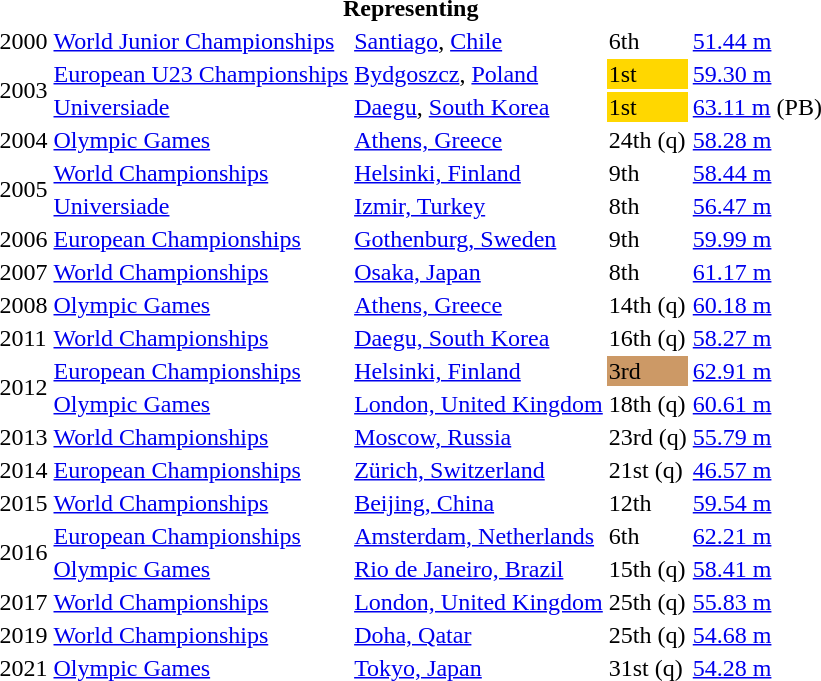<table>
<tr>
<th colspan="5">Representing </th>
</tr>
<tr>
<td>2000</td>
<td><a href='#'>World Junior Championships</a></td>
<td><a href='#'>Santiago</a>, <a href='#'>Chile</a></td>
<td>6th</td>
<td><a href='#'>51.44 m</a></td>
</tr>
<tr>
<td rowspan=2>2003</td>
<td><a href='#'>European U23 Championships</a></td>
<td><a href='#'>Bydgoszcz</a>, <a href='#'>Poland</a></td>
<td bgcolor="gold">1st</td>
<td><a href='#'>59.30 m</a></td>
</tr>
<tr>
<td><a href='#'>Universiade</a></td>
<td><a href='#'>Daegu</a>, <a href='#'>South Korea</a></td>
<td bgcolor="gold">1st</td>
<td><a href='#'>63.11 m</a> (PB)</td>
</tr>
<tr>
<td>2004</td>
<td><a href='#'>Olympic Games</a></td>
<td><a href='#'>Athens, Greece</a></td>
<td>24th (q)</td>
<td><a href='#'>58.28 m</a></td>
</tr>
<tr>
<td rowspan=2>2005</td>
<td><a href='#'>World Championships</a></td>
<td><a href='#'>Helsinki, Finland</a></td>
<td>9th</td>
<td><a href='#'>58.44 m</a></td>
</tr>
<tr>
<td><a href='#'>Universiade</a></td>
<td><a href='#'>Izmir, Turkey</a></td>
<td>8th</td>
<td><a href='#'>56.47 m</a></td>
</tr>
<tr>
<td>2006</td>
<td><a href='#'>European Championships</a></td>
<td><a href='#'>Gothenburg, Sweden</a></td>
<td>9th</td>
<td><a href='#'>59.99 m</a></td>
</tr>
<tr>
<td>2007</td>
<td><a href='#'>World Championships</a></td>
<td><a href='#'>Osaka, Japan</a></td>
<td>8th</td>
<td><a href='#'>61.17 m</a></td>
</tr>
<tr>
<td>2008</td>
<td><a href='#'>Olympic Games</a></td>
<td><a href='#'>Athens, Greece</a></td>
<td>14th (q)</td>
<td><a href='#'>60.18 m</a></td>
</tr>
<tr>
<td>2011</td>
<td><a href='#'>World Championships</a></td>
<td><a href='#'>Daegu, South Korea</a></td>
<td>16th (q)</td>
<td><a href='#'>58.27 m</a></td>
</tr>
<tr>
<td rowspan=2>2012</td>
<td><a href='#'>European Championships</a></td>
<td><a href='#'>Helsinki, Finland</a></td>
<td bgcolor=cc9966>3rd</td>
<td><a href='#'>62.91 m</a></td>
</tr>
<tr>
<td><a href='#'>Olympic Games</a></td>
<td><a href='#'>London, United Kingdom</a></td>
<td>18th (q)</td>
<td><a href='#'>60.61 m</a></td>
</tr>
<tr>
<td>2013</td>
<td><a href='#'>World Championships</a></td>
<td><a href='#'>Moscow, Russia</a></td>
<td>23rd (q)</td>
<td><a href='#'>55.79 m</a></td>
</tr>
<tr>
<td>2014</td>
<td><a href='#'>European Championships</a></td>
<td><a href='#'>Zürich, Switzerland</a></td>
<td>21st (q)</td>
<td><a href='#'>46.57 m</a></td>
</tr>
<tr>
<td>2015</td>
<td><a href='#'>World Championships</a></td>
<td><a href='#'>Beijing, China</a></td>
<td>12th</td>
<td><a href='#'>59.54 m</a></td>
</tr>
<tr>
<td rowspan=2>2016</td>
<td><a href='#'>European Championships</a></td>
<td><a href='#'>Amsterdam, Netherlands</a></td>
<td>6th</td>
<td><a href='#'>62.21 m</a></td>
</tr>
<tr>
<td><a href='#'>Olympic Games</a></td>
<td><a href='#'>Rio de Janeiro, Brazil</a></td>
<td>15th (q)</td>
<td><a href='#'>58.41 m</a></td>
</tr>
<tr>
<td>2017</td>
<td><a href='#'>World Championships</a></td>
<td><a href='#'>London, United Kingdom</a></td>
<td>25th (q)</td>
<td><a href='#'>55.83 m</a></td>
</tr>
<tr>
<td>2019</td>
<td><a href='#'>World Championships</a></td>
<td><a href='#'>Doha, Qatar</a></td>
<td>25th (q)</td>
<td><a href='#'>54.68 m</a></td>
</tr>
<tr>
<td>2021</td>
<td><a href='#'>Olympic Games</a></td>
<td><a href='#'>Tokyo, Japan</a></td>
<td>31st (q)</td>
<td><a href='#'>54.28 m</a></td>
</tr>
</table>
